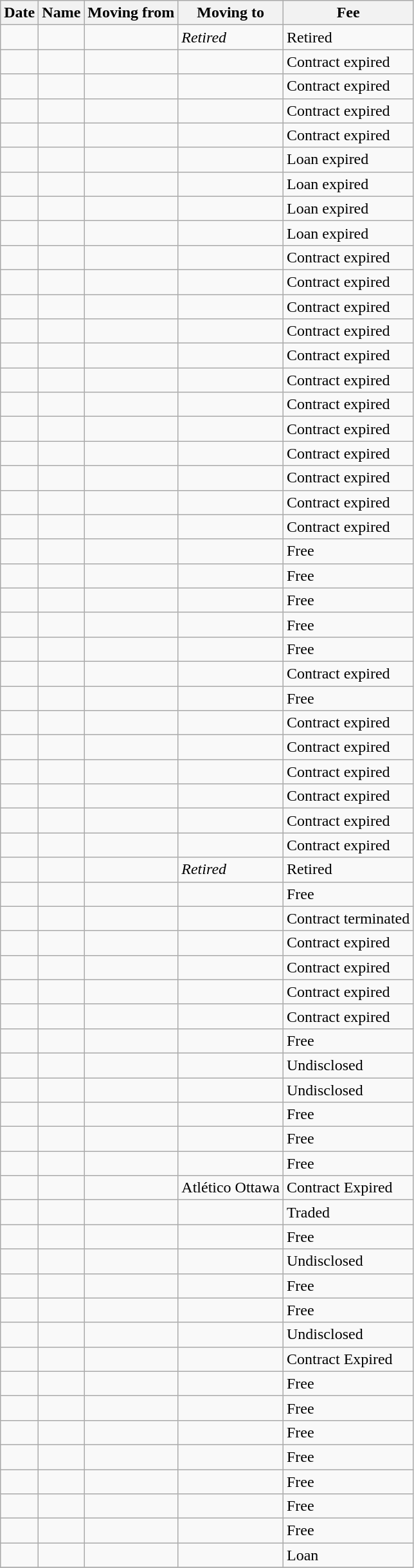<table class="wikitable sortable">
<tr>
<th>Date</th>
<th>Name</th>
<th>Moving from</th>
<th>Moving to</th>
<th>Fee</th>
</tr>
<tr>
<td></td>
<td></td>
<td></td>
<td><em>Retired</em></td>
<td>Retired</td>
</tr>
<tr>
<td></td>
<td></td>
<td></td>
<td></td>
<td>Contract expired</td>
</tr>
<tr>
<td></td>
<td></td>
<td></td>
<td></td>
<td>Contract expired</td>
</tr>
<tr>
<td></td>
<td></td>
<td></td>
<td></td>
<td>Contract expired</td>
</tr>
<tr>
<td></td>
<td></td>
<td></td>
<td></td>
<td>Contract expired</td>
</tr>
<tr>
<td></td>
<td></td>
<td></td>
<td></td>
<td>Loan expired</td>
</tr>
<tr>
<td></td>
<td></td>
<td></td>
<td></td>
<td>Loan expired</td>
</tr>
<tr>
<td></td>
<td></td>
<td></td>
<td></td>
<td>Loan expired</td>
</tr>
<tr>
<td></td>
<td></td>
<td></td>
<td></td>
<td>Loan expired</td>
</tr>
<tr>
<td></td>
<td></td>
<td></td>
<td></td>
<td>Contract expired</td>
</tr>
<tr>
<td></td>
<td></td>
<td></td>
<td></td>
<td>Contract expired</td>
</tr>
<tr>
<td></td>
<td></td>
<td></td>
<td></td>
<td>Contract expired</td>
</tr>
<tr>
<td></td>
<td></td>
<td></td>
<td></td>
<td>Contract expired</td>
</tr>
<tr>
<td></td>
<td></td>
<td></td>
<td></td>
<td>Contract expired</td>
</tr>
<tr>
<td></td>
<td></td>
<td></td>
<td></td>
<td>Contract expired</td>
</tr>
<tr>
<td></td>
<td></td>
<td></td>
<td></td>
<td>Contract expired</td>
</tr>
<tr>
<td></td>
<td></td>
<td></td>
<td></td>
<td>Contract expired</td>
</tr>
<tr>
<td></td>
<td></td>
<td></td>
<td></td>
<td>Contract expired</td>
</tr>
<tr>
<td></td>
<td></td>
<td></td>
<td></td>
<td>Contract expired</td>
</tr>
<tr>
<td></td>
<td></td>
<td></td>
<td></td>
<td>Contract expired</td>
</tr>
<tr>
<td></td>
<td></td>
<td></td>
<td></td>
<td>Contract expired</td>
</tr>
<tr>
<td></td>
<td></td>
<td></td>
<td></td>
<td>Free</td>
</tr>
<tr>
<td></td>
<td></td>
<td></td>
<td></td>
<td>Free</td>
</tr>
<tr>
<td></td>
<td></td>
<td></td>
<td></td>
<td>Free</td>
</tr>
<tr>
<td></td>
<td></td>
<td></td>
<td></td>
<td>Free</td>
</tr>
<tr>
<td></td>
<td></td>
<td></td>
<td></td>
<td>Free</td>
</tr>
<tr>
<td></td>
<td></td>
<td></td>
<td></td>
<td>Contract expired</td>
</tr>
<tr>
<td></td>
<td></td>
<td></td>
<td></td>
<td>Free</td>
</tr>
<tr>
<td></td>
<td></td>
<td></td>
<td></td>
<td>Contract expired</td>
</tr>
<tr>
<td></td>
<td></td>
<td></td>
<td></td>
<td>Contract expired</td>
</tr>
<tr>
<td></td>
<td></td>
<td></td>
<td></td>
<td>Contract expired</td>
</tr>
<tr>
<td></td>
<td></td>
<td></td>
<td></td>
<td>Contract expired</td>
</tr>
<tr>
<td></td>
<td></td>
<td></td>
<td></td>
<td>Contract expired</td>
</tr>
<tr>
<td></td>
<td></td>
<td></td>
<td></td>
<td>Contract expired</td>
</tr>
<tr>
<td></td>
<td></td>
<td></td>
<td><em>Retired</em></td>
<td>Retired</td>
</tr>
<tr>
<td></td>
<td></td>
<td></td>
<td></td>
<td>Free</td>
</tr>
<tr>
<td></td>
<td></td>
<td></td>
<td></td>
<td>Contract terminated</td>
</tr>
<tr>
<td></td>
<td></td>
<td></td>
<td></td>
<td>Contract expired</td>
</tr>
<tr>
<td></td>
<td></td>
<td></td>
<td></td>
<td>Contract expired</td>
</tr>
<tr>
<td></td>
<td></td>
<td></td>
<td></td>
<td>Contract expired</td>
</tr>
<tr>
<td></td>
<td></td>
<td></td>
<td></td>
<td>Contract expired</td>
</tr>
<tr>
<td></td>
<td></td>
<td></td>
<td></td>
<td>Free</td>
</tr>
<tr>
<td></td>
<td></td>
<td></td>
<td></td>
<td>Undisclosed</td>
</tr>
<tr>
<td></td>
<td></td>
<td></td>
<td></td>
<td>Undisclosed</td>
</tr>
<tr>
<td></td>
<td></td>
<td></td>
<td></td>
<td>Free</td>
</tr>
<tr>
<td></td>
<td></td>
<td></td>
<td></td>
<td>Free</td>
</tr>
<tr>
<td></td>
<td></td>
<td></td>
<td></td>
<td>Free</td>
</tr>
<tr>
<td></td>
<td></td>
<td></td>
<td>Atlético Ottawa</td>
<td>Contract Expired</td>
</tr>
<tr>
<td></td>
<td></td>
<td></td>
<td></td>
<td>Traded</td>
</tr>
<tr>
<td></td>
<td></td>
<td></td>
<td></td>
<td>Free</td>
</tr>
<tr>
<td></td>
<td></td>
<td></td>
<td></td>
<td>Undisclosed</td>
</tr>
<tr>
<td></td>
<td></td>
<td></td>
<td></td>
<td>Free</td>
</tr>
<tr>
<td></td>
<td></td>
<td></td>
<td></td>
<td>Free</td>
</tr>
<tr>
<td></td>
<td></td>
<td></td>
<td></td>
<td>Undisclosed</td>
</tr>
<tr>
<td></td>
<td></td>
<td></td>
<td></td>
<td>Contract Expired</td>
</tr>
<tr>
<td></td>
<td></td>
<td></td>
<td></td>
<td>Free</td>
</tr>
<tr>
<td></td>
<td></td>
<td></td>
<td></td>
<td>Free</td>
</tr>
<tr>
<td></td>
<td></td>
<td></td>
<td></td>
<td>Free</td>
</tr>
<tr>
<td></td>
<td></td>
<td></td>
<td></td>
<td>Free</td>
</tr>
<tr>
<td></td>
<td></td>
<td></td>
<td></td>
<td>Free</td>
</tr>
<tr>
<td></td>
<td></td>
<td></td>
<td></td>
<td>Free</td>
</tr>
<tr>
<td></td>
<td></td>
<td></td>
<td></td>
<td>Free</td>
</tr>
<tr>
<td></td>
<td></td>
<td></td>
<td></td>
<td>Loan</td>
</tr>
<tr>
</tr>
</table>
